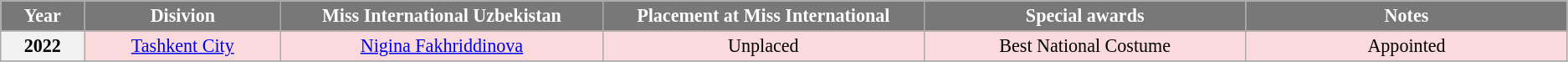<table class="wikitable" style="font-size: 92%; text-align:center">
<tr>
<th width="60" style="background-color:#787878;color:#FFFFFF;">Year</th>
<th width="150" style="background-color:#787878;color:#FFFFFF;">Disivion</th>
<th width="250" style="background-color:#787878;color:#FFFFFF;">Miss International Uzbekistan</th>
<th width="250" style="background-color:#787878;color:#FFFFFF;">Placement at Miss International</th>
<th width="250" style="background-color:#787878;color:#FFFFFF;">Special awards</th>
<th width="250" style="background-color:#787878;color:#FFFFFF;">Notes</th>
</tr>
<tr>
</tr>
<tr style="background-color:#FADADD;">
<th>2022</th>
<td><a href='#'>Tashkent City</a></td>
<td><a href='#'>Nigina Fakhriddinova</a></td>
<td>Unplaced</td>
<td>Best National Costume</td>
<td>Appointed</td>
</tr>
<tr>
</tr>
</table>
